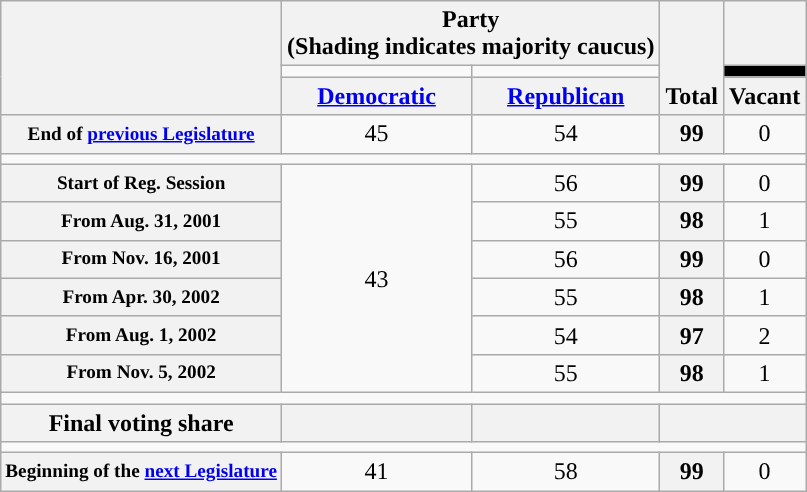<table class=wikitable style="text-align:center">
<tr style="vertical-align:bottom;">
<th rowspan=3></th>
<th colspan=2>Party <div>(Shading indicates majority caucus)</div></th>
<th rowspan=3>Total</th>
<th></th>
</tr>
<tr style="height:5px">
<td style="background-color:"></td>
<td style="background-color:"></td>
<td style="background-color:black"></td>
</tr>
<tr>
<th><a href='#'>Democratic</a></th>
<th><a href='#'>Republican</a></th>
<th>Vacant</th>
</tr>
<tr>
<th nowrap style="font-size:80%">End of <a href='#'>previous Legislature</a></th>
<td>45</td>
<td>54</td>
<th>99</th>
<td>0</td>
</tr>
<tr>
<td colspan=5></td>
</tr>
<tr>
<th nowrap style="font-size:80%">Start of Reg. Session</th>
<td rowspan="6">43</td>
<td>56</td>
<th>99</th>
<td>0</td>
</tr>
<tr>
<th style="font-size:80%;">From Aug. 31, 2001</th>
<td>55</td>
<th>98</th>
<td>1</td>
</tr>
<tr>
<th style="font-size:80%;">From Nov. 16, 2001</th>
<td>56</td>
<th>99</th>
<td>0</td>
</tr>
<tr>
<th style="font-size:80%;">From Apr. 30, 2002</th>
<td>55</td>
<th>98</th>
<td>1</td>
</tr>
<tr>
<th style="font-size:80%;">From Aug. 1, 2002</th>
<td>54</td>
<th>97</th>
<td>2</td>
</tr>
<tr>
<th style="font-size:80%;">From Nov. 5, 2002</th>
<td>55</td>
<th>98</th>
<td>1</td>
</tr>
<tr>
<td colspan=5></td>
</tr>
<tr>
<th>Final voting share</th>
<th></th>
<th></th>
<th colspan=2></th>
</tr>
<tr>
<td colspan=5></td>
</tr>
<tr>
<th style="white-space:nowrap; font-size:80%;">Beginning of the <a href='#'>next Legislature</a></th>
<td>41</td>
<td>58</td>
<th>99</th>
<td>0</td>
</tr>
</table>
